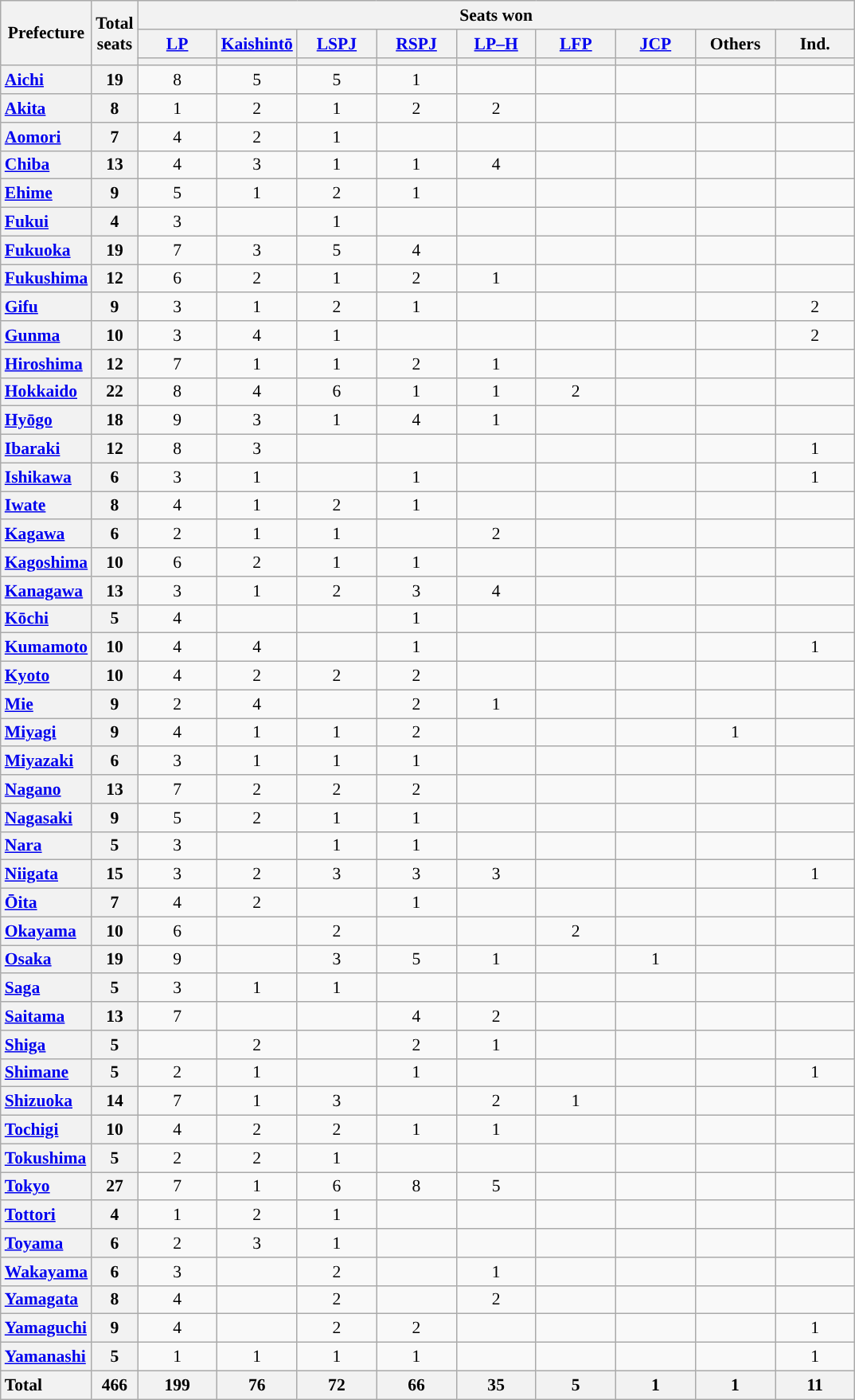<table class="wikitable" style="text-align:center; font-size: 0.9em;">
<tr>
<th rowspan="3">Prefecture</th>
<th rowspan="3">Total<br>seats</th>
<th colspan="9">Seats won</th>
</tr>
<tr>
<th class="unsortable" style="width:60px;"><a href='#'>LP</a></th>
<th class="unsortable" style="width:60px;"><a href='#'>Kaishintō</a></th>
<th class="unsortable" style="width:60px;"><a href='#'>LSPJ</a></th>
<th class="unsortable" style="width:60px;"><a href='#'>RSPJ</a></th>
<th class="unsortable" style="width:60px;"><a href='#'>LP–H</a></th>
<th class="unsortable" style="width:60px;"><a href='#'>LFP</a></th>
<th class="unsortable" style="width:60px;"><a href='#'>JCP</a></th>
<th class="unsortable" style="width:60px;">Others</th>
<th class="unsortable" style="width:60px;">Ind.</th>
</tr>
<tr>
<th style="background:"></th>
<th style="background:"></th>
<th style="background:"></th>
<th style="background:"></th>
<th style="background:"></th>
<th style="background:"></th>
<th style="background:"></th>
<th></th>
<th style="background:"></th>
</tr>
<tr>
<th style="text-align: left;"><a href='#'>Aichi</a></th>
<th>19</th>
<td>8</td>
<td>5</td>
<td>5</td>
<td>1</td>
<td></td>
<td></td>
<td></td>
<td></td>
<td></td>
</tr>
<tr>
<th style="text-align: left;"><a href='#'>Akita</a></th>
<th>8</th>
<td>1</td>
<td>2</td>
<td>1</td>
<td>2</td>
<td>2</td>
<td></td>
<td></td>
<td></td>
<td></td>
</tr>
<tr>
<th style="text-align: left;"><a href='#'>Aomori</a></th>
<th>7</th>
<td>4</td>
<td>2</td>
<td>1</td>
<td></td>
<td></td>
<td></td>
<td></td>
<td></td>
<td></td>
</tr>
<tr>
<th style="text-align: left;"><a href='#'>Chiba</a></th>
<th>13</th>
<td>4</td>
<td>3</td>
<td>1</td>
<td>1</td>
<td>4</td>
<td></td>
<td></td>
<td></td>
<td></td>
</tr>
<tr>
<th style="text-align: left;"><a href='#'>Ehime</a></th>
<th>9</th>
<td>5</td>
<td>1</td>
<td>2</td>
<td>1</td>
<td></td>
<td></td>
<td></td>
<td></td>
<td></td>
</tr>
<tr>
<th style="text-align: left;"><a href='#'>Fukui</a></th>
<th>4</th>
<td>3</td>
<td></td>
<td>1</td>
<td></td>
<td></td>
<td></td>
<td></td>
<td></td>
<td></td>
</tr>
<tr>
<th style="text-align: left;"><a href='#'>Fukuoka</a></th>
<th>19</th>
<td>7</td>
<td>3</td>
<td>5</td>
<td>4</td>
<td></td>
<td></td>
<td></td>
<td></td>
<td></td>
</tr>
<tr>
<th style="text-align: left;"><a href='#'>Fukushima</a></th>
<th>12</th>
<td>6</td>
<td>2</td>
<td>1</td>
<td>2</td>
<td>1</td>
<td></td>
<td></td>
<td></td>
<td></td>
</tr>
<tr>
<th style="text-align: left;"><a href='#'>Gifu</a></th>
<th>9</th>
<td>3</td>
<td>1</td>
<td>2</td>
<td>1</td>
<td></td>
<td></td>
<td></td>
<td></td>
<td>2</td>
</tr>
<tr>
<th style="text-align: left;"><a href='#'>Gunma</a></th>
<th>10</th>
<td>3</td>
<td>4</td>
<td>1</td>
<td></td>
<td></td>
<td></td>
<td></td>
<td></td>
<td>2</td>
</tr>
<tr>
<th style="text-align: left;"><a href='#'>Hiroshima</a></th>
<th>12</th>
<td>7</td>
<td>1</td>
<td>1</td>
<td>2</td>
<td>1</td>
<td></td>
<td></td>
<td></td>
<td></td>
</tr>
<tr>
<th style="text-align: left;"><a href='#'>Hokkaido</a></th>
<th>22</th>
<td>8</td>
<td>4</td>
<td>6</td>
<td>1</td>
<td>1</td>
<td>2</td>
<td></td>
<td></td>
<td></td>
</tr>
<tr>
<th style="text-align: left;"><a href='#'>Hyōgo</a></th>
<th>18</th>
<td>9</td>
<td>3</td>
<td>1</td>
<td>4</td>
<td>1</td>
<td></td>
<td></td>
<td></td>
<td></td>
</tr>
<tr>
<th style="text-align: left;"><a href='#'>Ibaraki</a></th>
<th>12</th>
<td>8</td>
<td>3</td>
<td></td>
<td></td>
<td></td>
<td></td>
<td></td>
<td></td>
<td>1</td>
</tr>
<tr>
<th style="text-align: left;"><a href='#'>Ishikawa</a></th>
<th>6</th>
<td>3</td>
<td>1</td>
<td></td>
<td>1</td>
<td></td>
<td></td>
<td></td>
<td></td>
<td>1</td>
</tr>
<tr>
<th style="text-align: left;"><a href='#'>Iwate</a></th>
<th>8</th>
<td>4</td>
<td>1</td>
<td>2</td>
<td>1</td>
<td></td>
<td></td>
<td></td>
<td></td>
<td></td>
</tr>
<tr>
<th style="text-align: left;"><a href='#'>Kagawa</a></th>
<th>6</th>
<td>2</td>
<td>1</td>
<td>1</td>
<td></td>
<td>2</td>
<td></td>
<td></td>
<td></td>
<td></td>
</tr>
<tr>
<th style="text-align: left;"><a href='#'>Kagoshima</a></th>
<th>10</th>
<td>6</td>
<td>2</td>
<td>1</td>
<td>1</td>
<td></td>
<td></td>
<td></td>
<td></td>
<td></td>
</tr>
<tr>
<th style="text-align: left;"><a href='#'>Kanagawa</a></th>
<th>13</th>
<td>3</td>
<td>1</td>
<td>2</td>
<td>3</td>
<td>4</td>
<td></td>
<td></td>
<td></td>
<td></td>
</tr>
<tr>
<th style="text-align: left;"><a href='#'>Kōchi</a></th>
<th>5</th>
<td>4</td>
<td></td>
<td></td>
<td>1</td>
<td></td>
<td></td>
<td></td>
<td></td>
<td></td>
</tr>
<tr>
<th style="text-align: left;"><a href='#'>Kumamoto</a></th>
<th>10</th>
<td>4</td>
<td>4</td>
<td></td>
<td>1</td>
<td></td>
<td></td>
<td></td>
<td></td>
<td>1</td>
</tr>
<tr>
<th style="text-align: left;"><a href='#'>Kyoto</a></th>
<th>10</th>
<td>4</td>
<td>2</td>
<td>2</td>
<td>2</td>
<td></td>
<td></td>
<td></td>
<td></td>
<td></td>
</tr>
<tr>
<th style="text-align: left;"><a href='#'>Mie</a></th>
<th>9</th>
<td>2</td>
<td>4</td>
<td></td>
<td>2</td>
<td>1</td>
<td></td>
<td></td>
<td></td>
<td></td>
</tr>
<tr>
<th style="text-align: left;"><a href='#'>Miyagi</a></th>
<th>9</th>
<td>4</td>
<td>1</td>
<td>1</td>
<td>2</td>
<td></td>
<td></td>
<td></td>
<td>1</td>
<td></td>
</tr>
<tr>
<th style="text-align: left;"><a href='#'>Miyazaki</a></th>
<th>6</th>
<td>3</td>
<td>1</td>
<td>1</td>
<td>1</td>
<td></td>
<td></td>
<td></td>
<td></td>
<td></td>
</tr>
<tr>
<th style="text-align: left;"><a href='#'>Nagano</a></th>
<th>13</th>
<td>7</td>
<td>2</td>
<td>2</td>
<td>2</td>
<td></td>
<td></td>
<td></td>
<td></td>
<td></td>
</tr>
<tr>
<th style="text-align: left;"><a href='#'>Nagasaki</a></th>
<th>9</th>
<td>5</td>
<td>2</td>
<td>1</td>
<td>1</td>
<td></td>
<td></td>
<td></td>
<td></td>
<td></td>
</tr>
<tr>
<th style="text-align: left;"><a href='#'>Nara</a></th>
<th>5</th>
<td>3</td>
<td></td>
<td>1</td>
<td>1</td>
<td></td>
<td></td>
<td></td>
<td></td>
<td></td>
</tr>
<tr>
<th style="text-align: left;"><a href='#'>Niigata</a></th>
<th>15</th>
<td>3</td>
<td>2</td>
<td>3</td>
<td>3</td>
<td>3</td>
<td></td>
<td></td>
<td></td>
<td>1</td>
</tr>
<tr>
<th style="text-align: left;"><a href='#'>Ōita</a></th>
<th>7</th>
<td>4</td>
<td>2</td>
<td></td>
<td>1</td>
<td></td>
<td></td>
<td></td>
<td></td>
<td></td>
</tr>
<tr>
<th style="text-align: left;"><a href='#'>Okayama</a></th>
<th>10</th>
<td>6</td>
<td></td>
<td>2</td>
<td></td>
<td></td>
<td>2</td>
<td></td>
<td></td>
<td></td>
</tr>
<tr>
<th style="text-align: left;"><a href='#'>Osaka</a></th>
<th>19</th>
<td>9</td>
<td></td>
<td>3</td>
<td>5</td>
<td>1</td>
<td></td>
<td>1</td>
<td></td>
<td></td>
</tr>
<tr>
<th style="text-align: left;"><a href='#'>Saga</a></th>
<th>5</th>
<td>3</td>
<td>1</td>
<td>1</td>
<td></td>
<td></td>
<td></td>
<td></td>
<td></td>
<td></td>
</tr>
<tr>
<th style="text-align: left;"><a href='#'>Saitama</a></th>
<th>13</th>
<td>7</td>
<td></td>
<td></td>
<td>4</td>
<td>2</td>
<td></td>
<td></td>
<td></td>
<td></td>
</tr>
<tr>
<th style="text-align: left;"><a href='#'>Shiga</a></th>
<th>5</th>
<td></td>
<td>2</td>
<td></td>
<td>2</td>
<td>1</td>
<td></td>
<td></td>
<td></td>
<td></td>
</tr>
<tr>
<th style="text-align: left;"><a href='#'>Shimane</a></th>
<th>5</th>
<td>2</td>
<td>1</td>
<td></td>
<td>1</td>
<td></td>
<td></td>
<td></td>
<td></td>
<td>1</td>
</tr>
<tr>
<th style="text-align: left;"><a href='#'>Shizuoka</a></th>
<th>14</th>
<td>7</td>
<td>1</td>
<td>3</td>
<td></td>
<td>2</td>
<td>1</td>
<td></td>
<td></td>
<td></td>
</tr>
<tr>
<th style="text-align: left;"><a href='#'>Tochigi</a></th>
<th>10</th>
<td>4</td>
<td>2</td>
<td>2</td>
<td>1</td>
<td>1</td>
<td></td>
<td></td>
<td></td>
<td></td>
</tr>
<tr>
<th style="text-align: left;"><a href='#'>Tokushima</a></th>
<th>5</th>
<td>2</td>
<td>2</td>
<td>1</td>
<td></td>
<td></td>
<td></td>
<td></td>
<td></td>
<td></td>
</tr>
<tr>
<th style="text-align: left;"><a href='#'>Tokyo</a></th>
<th>27</th>
<td>7</td>
<td>1</td>
<td>6</td>
<td>8</td>
<td>5</td>
<td></td>
<td></td>
<td></td>
<td></td>
</tr>
<tr>
<th style="text-align: left;"><a href='#'>Tottori</a></th>
<th>4</th>
<td>1</td>
<td>2</td>
<td>1</td>
<td></td>
<td></td>
<td></td>
<td></td>
<td></td>
<td></td>
</tr>
<tr>
<th style="text-align: left;"><a href='#'>Toyama</a></th>
<th>6</th>
<td>2</td>
<td>3</td>
<td>1</td>
<td></td>
<td></td>
<td></td>
<td></td>
<td></td>
<td></td>
</tr>
<tr>
<th style="text-align: left;"><a href='#'>Wakayama</a></th>
<th>6</th>
<td>3</td>
<td></td>
<td>2</td>
<td></td>
<td>1</td>
<td></td>
<td></td>
<td></td>
<td></td>
</tr>
<tr>
<th style="text-align: left;"><a href='#'>Yamagata</a></th>
<th>8</th>
<td>4</td>
<td></td>
<td>2</td>
<td></td>
<td>2</td>
<td></td>
<td></td>
<td></td>
<td></td>
</tr>
<tr>
<th style="text-align: left;"><a href='#'>Yamaguchi</a></th>
<th>9</th>
<td>4</td>
<td></td>
<td>2</td>
<td>2</td>
<td></td>
<td></td>
<td></td>
<td></td>
<td>1</td>
</tr>
<tr>
<th style="text-align: left;"><a href='#'>Yamanashi</a></th>
<th>5</th>
<td>1</td>
<td>1</td>
<td>1</td>
<td>1</td>
<td></td>
<td></td>
<td></td>
<td></td>
<td>1</td>
</tr>
<tr class="sortbottom">
<th style="text-align: left;">Total</th>
<th>466</th>
<th>199</th>
<th>76</th>
<th>72</th>
<th>66</th>
<th>35</th>
<th>5</th>
<th>1</th>
<th>1</th>
<th>11</th>
</tr>
</table>
